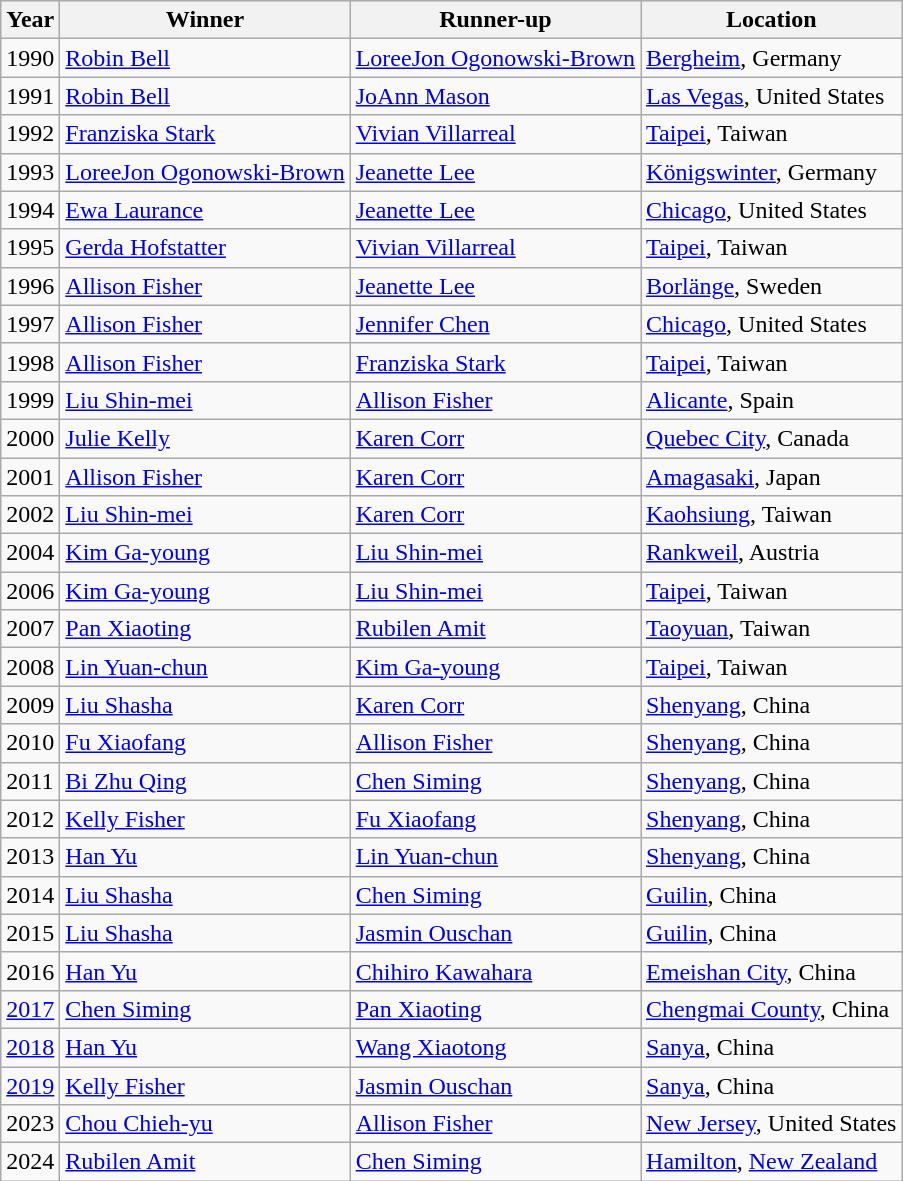<table class="wikitable sortable">
<tr bgcolor="#efefef">
<th>Year</th>
<th>Winner</th>
<th>Runner-up</th>
<th>Location</th>
</tr>
<tr>
<td>1990</td>
<td> <a href='#'>Robin Bell</a></td>
<td> <a href='#'>LoreeJon Ogonowski-Brown</a></td>
<td><a href='#'>Bergheim</a>, Germany</td>
</tr>
<tr>
<td>1991</td>
<td> <a href='#'>Robin Bell</a> </td>
<td> <a href='#'>JoAnn  Mason</a></td>
<td><a href='#'>Las Vegas</a>, United States</td>
</tr>
<tr>
<td>1992</td>
<td> <a href='#'>Franziska Stark</a></td>
<td> <a href='#'>Vivian Villarreal</a></td>
<td><a href='#'>Taipei</a>, Taiwan</td>
</tr>
<tr>
<td>1993</td>
<td> <a href='#'>LoreeJon Ogonowski-Brown</a></td>
<td> <a href='#'>Jeanette Lee</a></td>
<td><a href='#'>Königswinter</a>, Germany</td>
</tr>
<tr>
<td>1994</td>
<td> <a href='#'>Ewa Laurance</a></td>
<td> <a href='#'>Jeanette Lee</a></td>
<td><a href='#'>Chicago</a>, United States</td>
</tr>
<tr>
<td>1995</td>
<td> <a href='#'>Gerda Hofstatter</a></td>
<td> <a href='#'>Vivian Villarreal</a></td>
<td><a href='#'>Taipei</a>, Taiwan</td>
</tr>
<tr>
<td>1996</td>
<td> <a href='#'>Allison Fisher</a></td>
<td> <a href='#'>Jeanette Lee</a></td>
<td><a href='#'>Borlänge</a>, Sweden</td>
</tr>
<tr>
<td>1997</td>
<td> <a href='#'>Allison Fisher</a> </td>
<td> <a href='#'>Jennifer Chen</a></td>
<td><a href='#'>Chicago</a>, United States</td>
</tr>
<tr>
<td>1998</td>
<td> <a href='#'>Allison Fisher</a> </td>
<td> <a href='#'>Franziska Stark</a></td>
<td><a href='#'>Taipei</a>, Taiwan</td>
</tr>
<tr>
<td>1999</td>
<td> <a href='#'>Liu Shin-mei</a></td>
<td> <a href='#'>Allison Fisher</a></td>
<td><a href='#'>Alicante</a>, Spain</td>
</tr>
<tr>
<td>2000</td>
<td> <a href='#'>Julie Kelly</a></td>
<td> <a href='#'>Karen Corr</a></td>
<td><a href='#'>Quebec City</a>, Canada</td>
</tr>
<tr>
<td>2001</td>
<td> <a href='#'>Allison Fisher</a> </td>
<td> <a href='#'>Karen Corr</a></td>
<td><a href='#'>Amagasaki</a>, Japan</td>
</tr>
<tr>
<td>2002</td>
<td> <a href='#'>Liu Shin-mei</a> </td>
<td> <a href='#'>Karen Corr</a></td>
<td><a href='#'>Kaohsiung</a>, Taiwan</td>
</tr>
<tr>
<td>2004</td>
<td> <a href='#'>Kim Ga-young</a></td>
<td> <a href='#'>Liu Shin-mei</a></td>
<td><a href='#'>Rankweil</a>, Austria</td>
</tr>
<tr>
<td>2006</td>
<td> <a href='#'>Kim Ga-young</a> </td>
<td> <a href='#'>Liu Shin-mei</a></td>
<td><a href='#'>Taipei</a>, Taiwan</td>
</tr>
<tr>
<td>2007</td>
<td> <a href='#'>Pan Xiaoting</a></td>
<td> <a href='#'>Rubilen Amit</a></td>
<td><a href='#'>Taoyuan</a>, Taiwan</td>
</tr>
<tr>
<td>2008</td>
<td> <a href='#'>Lin Yuan-chun</a></td>
<td> <a href='#'>Kim Ga-young</a></td>
<td><a href='#'>Taipei</a>, Taiwan</td>
</tr>
<tr>
<td>2009</td>
<td> <a href='#'>Liu Shasha</a></td>
<td> <a href='#'>Karen Corr</a></td>
<td><a href='#'>Shenyang</a>, China</td>
</tr>
<tr>
<td>2010</td>
<td> <a href='#'>Fu Xiaofang</a></td>
<td> <a href='#'>Allison Fisher</a></td>
<td><a href='#'>Shenyang</a>, China</td>
</tr>
<tr>
<td>2011</td>
<td> <a href='#'>Bi Zhu Qing</a></td>
<td> <a href='#'>Chen Siming</a></td>
<td><a href='#'>Shenyang</a>, China</td>
</tr>
<tr>
<td>2012</td>
<td> <a href='#'>Kelly Fisher</a></td>
<td> <a href='#'>Fu Xiaofang</a></td>
<td><a href='#'>Shenyang</a>, China</td>
</tr>
<tr>
<td>2013</td>
<td> <a href='#'>Han Yu</a></td>
<td> <a href='#'>Lin Yuan-chun</a></td>
<td><a href='#'>Shenyang</a>, China</td>
</tr>
<tr>
<td>2014</td>
<td> <a href='#'>Liu Shasha</a> </td>
<td> <a href='#'>Chen Siming</a></td>
<td><a href='#'>Guilin</a>, China</td>
</tr>
<tr>
<td>2015</td>
<td> <a href='#'>Liu Shasha</a> </td>
<td> <a href='#'>Jasmin Ouschan</a></td>
<td><a href='#'>Guilin</a>, China</td>
</tr>
<tr>
<td>2016</td>
<td> <a href='#'>Han Yu</a> </td>
<td> <a href='#'>Chihiro Kawahara</a></td>
<td><a href='#'>Emeishan City</a>, China</td>
</tr>
<tr>
<td><a href='#'>2017</a></td>
<td> <a href='#'>Chen Siming</a></td>
<td> <a href='#'>Pan Xiaoting</a></td>
<td><a href='#'>Chengmai County</a>, China</td>
</tr>
<tr>
<td><a href='#'>2018</a></td>
<td> <a href='#'>Han Yu</a> </td>
<td> <a href='#'>Wang Xiaotong</a></td>
<td><a href='#'>Sanya</a>, China</td>
</tr>
<tr>
<td><a href='#'>2019</a></td>
<td> <a href='#'>Kelly Fisher</a> </td>
<td> <a href='#'>Jasmin Ouschan</a></td>
<td><a href='#'>Sanya</a>, China</td>
</tr>
<tr>
<td>2023</td>
<td> <a href='#'>Chou Chieh-yu</a></td>
<td> <a href='#'>Allison Fisher</a></td>
<td><a href='#'>New Jersey</a>, United States</td>
</tr>
<tr>
<td>2024</td>
<td> <a href='#'>Rubilen Amit</a></td>
<td> <a href='#'>Chen Siming</a></td>
<td><a href='#'>Hamilton</a>, <a href='#'>New Zealand</a></td>
</tr>
</table>
